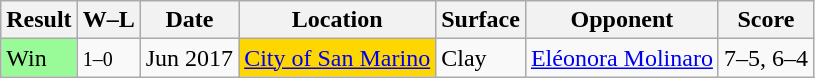<table class="sortable wikitable">
<tr>
<th>Result</th>
<th class="unsortable">W–L</th>
<th>Date</th>
<th>Location</th>
<th>Surface</th>
<th>Opponent</th>
<th class="unsortable">Score</th>
</tr>
<tr>
<td bgcolor=98FB98>Win</td>
<td><small>1–0</small></td>
<td>Jun 2017</td>
<td bgcolor=gold><a href='#'>City of San Marino</a></td>
<td>Clay</td>
<td> <a href='#'>Eléonora Molinaro</a></td>
<td>7–5, 6–4</td>
</tr>
</table>
